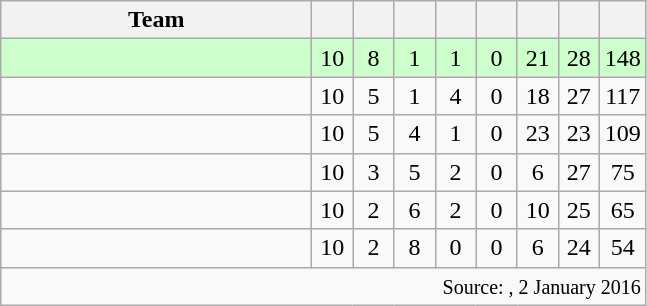<table class="wikitable" style="text-align:center">
<tr>
<th width=200>Team</th>
<th width=20></th>
<th width=20></th>
<th width=20></th>
<th width=20></th>
<th width=20></th>
<th width=20></th>
<th width=20></th>
<th width=20></th>
</tr>
<tr style="background:#cfc">
<td style="text-align:left;"></td>
<td>10</td>
<td>8</td>
<td>1</td>
<td>1</td>
<td>0</td>
<td>21</td>
<td>28</td>
<td>148</td>
</tr>
<tr>
<td style="text-align:left;"></td>
<td>10</td>
<td>5</td>
<td>1</td>
<td>4</td>
<td>0</td>
<td>18</td>
<td>27</td>
<td>117</td>
</tr>
<tr>
<td style="text-align:left;"></td>
<td>10</td>
<td>5</td>
<td>4</td>
<td>1</td>
<td>0</td>
<td>23</td>
<td>23</td>
<td>109</td>
</tr>
<tr>
<td style="text-align:left;"></td>
<td>10</td>
<td>3</td>
<td>5</td>
<td>2</td>
<td>0</td>
<td>6</td>
<td>27</td>
<td>75</td>
</tr>
<tr>
<td style="text-align:left;"></td>
<td>10</td>
<td>2</td>
<td>6</td>
<td>2</td>
<td>0</td>
<td>10</td>
<td>25</td>
<td>65</td>
</tr>
<tr>
<td style="text-align:left;"></td>
<td>10</td>
<td>2</td>
<td>8</td>
<td>0</td>
<td>0</td>
<td>6</td>
<td>24</td>
<td>54</td>
</tr>
<tr>
<td colspan="9" style="text-align:right;"><small>Source: , 2 January 2016</small></td>
</tr>
</table>
